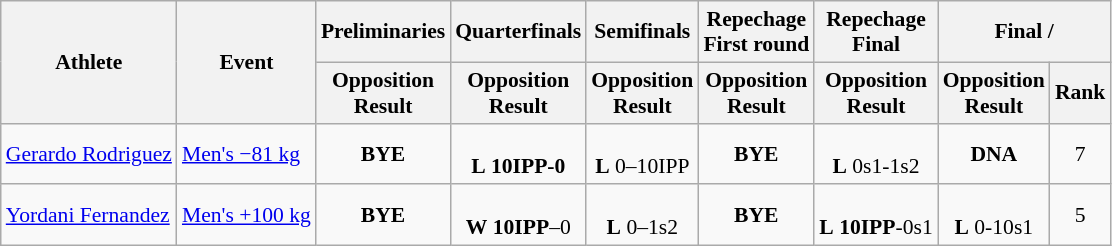<table class="wikitable" style="font-size:90%">
<tr>
<th rowspan="2">Athlete</th>
<th rowspan="2">Event</th>
<th>Preliminaries</th>
<th>Quarterfinals</th>
<th>Semifinals</th>
<th>Repechage<br>First round</th>
<th>Repechage<br>Final</th>
<th colspan="2">Final / </th>
</tr>
<tr>
<th>Opposition<br>Result</th>
<th>Opposition<br>Result</th>
<th>Opposition<br>Result</th>
<th>Opposition<br>Result</th>
<th>Opposition<br>Result</th>
<th>Opposition<br>Result</th>
<th>Rank</th>
</tr>
<tr align="center">
<td align="left"><a href='#'>Gerardo Rodriguez</a></td>
<td align="left"><a href='#'>Men's −81 kg</a></td>
<td><strong>BYE</strong></td>
<td><br><strong>L</strong> <strong>10IPP-0</strong></td>
<td><br><strong>L</strong> 0–10IPP</td>
<td><strong>BYE</strong></td>
<td><br><strong>L</strong> 0s1-1s2</td>
<td><strong>DNA</strong></td>
<td>7</td>
</tr>
<tr align="center">
<td align="left"><a href='#'>Yordani Fernandez</a></td>
<td align="left"><a href='#'>Men's +100 kg</a></td>
<td><strong>BYE</strong></td>
<td><br><strong>W</strong> <strong>10IPP</strong>–0</td>
<td><br><strong>L</strong> 0–1s2</td>
<td><strong>BYE</strong></td>
<td><br><strong>L</strong> <strong>10IPP</strong>-0s1</td>
<td><br><strong>L</strong> 0-10s1</td>
<td>5</td>
</tr>
</table>
